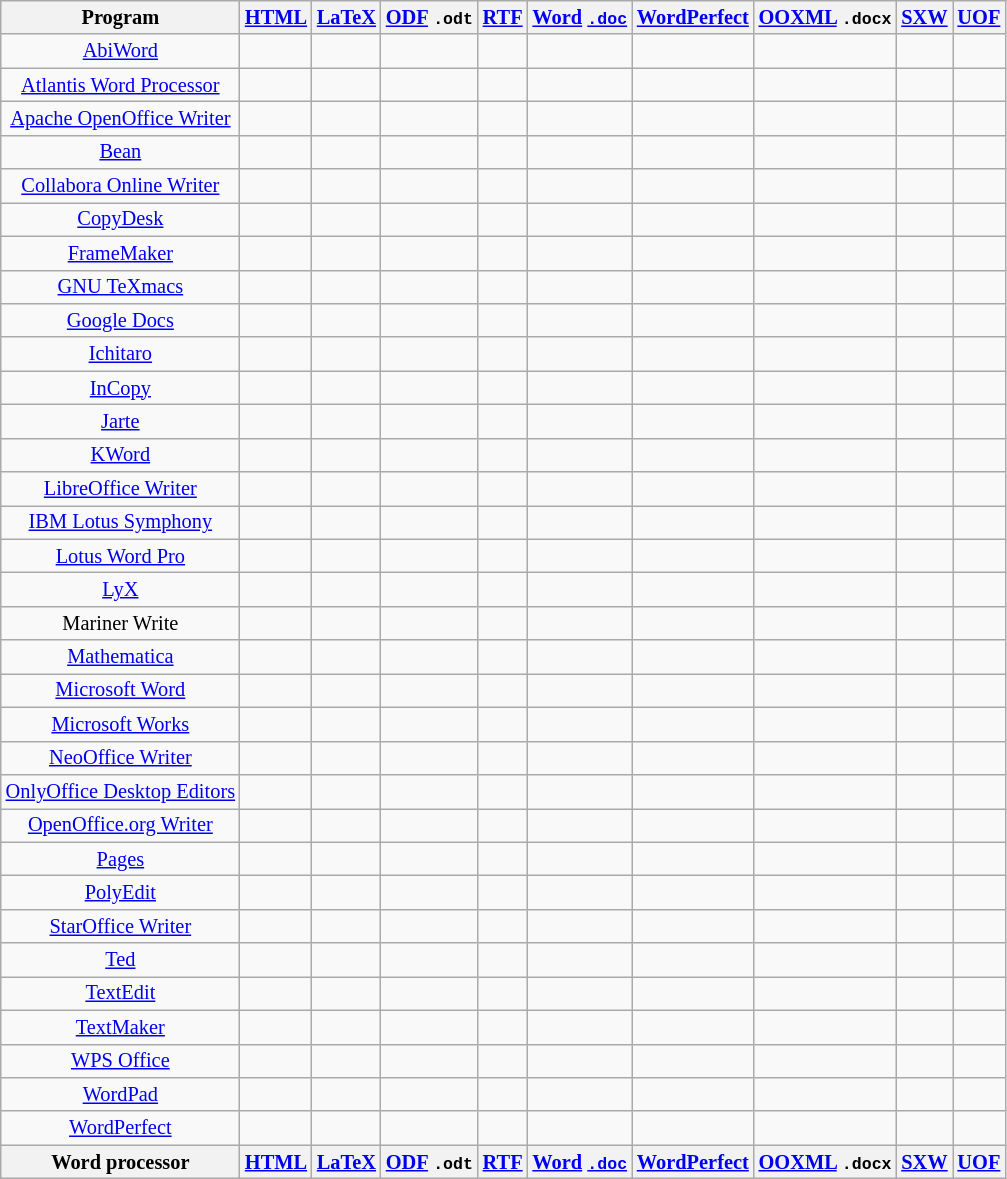<table class="sortable wikitable" style="font-size: 85%; border: gray solid 1px; border-collapse: collapse; text-align: center; width: auto;">
<tr>
<th>Program</th>
<th><a href='#'>HTML</a></th>
<th><a href='#'>LaTeX</a></th>
<th><a href='#'>ODF</a> <code>.odt</code></th>
<th><a href='#'>RTF</a></th>
<th><a href='#'>Word</a> <code><a href='#'>.doc</a></code></th>
<th><a href='#'>WordPerfect</a></th>
<th><a href='#'>OOXML</a> <code>.docx</code></th>
<th><a href='#'>SXW</a></th>
<th><a href='#'>UOF</a></th>
</tr>
<tr>
<td><a href='#'>AbiWord</a></td>
<td></td>
<td></td>
<td></td>
<td></td>
<td></td>
<td></td>
<td></td>
<td></td>
<td></td>
</tr>
<tr>
<td><a href='#'>Atlantis Word Processor</a></td>
<td></td>
<td></td>
<td></td>
<td></td>
<td></td>
<td></td>
<td></td>
<td></td>
<td></td>
</tr>
<tr>
<td><a href='#'>Apache OpenOffice Writer</a></td>
<td></td>
<td></td>
<td></td>
<td></td>
<td></td>
<td></td>
<td></td>
<td></td>
<td></td>
</tr>
<tr>
<td><a href='#'>Bean</a></td>
<td></td>
<td></td>
<td></td>
<td></td>
<td></td>
<td></td>
<td></td>
<td></td>
<td></td>
</tr>
<tr>
<td><a href='#'>Collabora Online Writer</a></td>
<td></td>
<td></td>
<td></td>
<td></td>
<td></td>
<td></td>
<td></td>
<td></td>
<td></td>
</tr>
<tr>
<td><a href='#'>CopyDesk</a></td>
<td></td>
<td></td>
<td></td>
<td></td>
<td></td>
<td></td>
<td></td>
<td></td>
<td></td>
</tr>
<tr>
<td><a href='#'>FrameMaker</a></td>
<td></td>
<td></td>
<td></td>
<td></td>
<td></td>
<td></td>
<td></td>
<td></td>
<td></td>
</tr>
<tr>
<td><a href='#'>GNU TeXmacs</a></td>
<td></td>
<td></td>
<td></td>
<td></td>
<td></td>
<td></td>
<td></td>
<td></td>
<td></td>
</tr>
<tr>
<td><a href='#'>Google Docs</a></td>
<td></td>
<td></td>
<td></td>
<td></td>
<td></td>
<td></td>
<td></td>
<td></td>
<td></td>
</tr>
<tr>
<td><a href='#'>Ichitaro</a></td>
<td></td>
<td></td>
<td></td>
<td></td>
<td></td>
<td></td>
<td></td>
<td></td>
<td></td>
</tr>
<tr>
<td><a href='#'>InCopy</a></td>
<td></td>
<td></td>
<td></td>
<td></td>
<td></td>
<td></td>
<td></td>
<td></td>
<td></td>
</tr>
<tr>
<td><a href='#'>Jarte</a></td>
<td></td>
<td></td>
<td></td>
<td></td>
<td></td>
<td></td>
<td></td>
<td></td>
<td></td>
</tr>
<tr>
<td><a href='#'>KWord</a></td>
<td></td>
<td></td>
<td></td>
<td></td>
<td></td>
<td></td>
<td></td>
<td></td>
<td></td>
</tr>
<tr>
<td><a href='#'>LibreOffice Writer</a></td>
<td></td>
<td></td>
<td></td>
<td></td>
<td></td>
<td></td>
<td></td>
<td></td>
<td></td>
</tr>
<tr>
<td><a href='#'>IBM Lotus Symphony</a></td>
<td></td>
<td></td>
<td></td>
<td></td>
<td></td>
<td></td>
<td></td>
<td></td>
<td></td>
</tr>
<tr>
<td><a href='#'>Lotus Word Pro</a></td>
<td></td>
<td></td>
<td></td>
<td></td>
<td></td>
<td></td>
<td></td>
<td></td>
<td></td>
</tr>
<tr>
<td><a href='#'>LyX</a></td>
<td></td>
<td></td>
<td></td>
<td></td>
<td></td>
<td></td>
<td></td>
<td></td>
<td></td>
</tr>
<tr>
<td>Mariner Write</td>
<td></td>
<td></td>
<td></td>
<td></td>
<td></td>
<td></td>
<td></td>
<td></td>
<td></td>
</tr>
<tr>
<td><a href='#'>Mathematica</a></td>
<td></td>
<td></td>
<td></td>
<td></td>
<td></td>
<td></td>
<td></td>
<td></td>
<td></td>
</tr>
<tr>
<td><a href='#'>Microsoft Word</a></td>
<td></td>
<td></td>
<td></td>
<td></td>
<td></td>
<td></td>
<td></td>
<td></td>
<td></td>
</tr>
<tr>
<td><a href='#'>Microsoft Works</a></td>
<td></td>
<td></td>
<td></td>
<td></td>
<td></td>
<td></td>
<td></td>
<td></td>
<td></td>
</tr>
<tr>
<td><a href='#'>NeoOffice Writer</a></td>
<td></td>
<td></td>
<td></td>
<td></td>
<td></td>
<td></td>
<td></td>
<td></td>
<td></td>
</tr>
<tr>
<td><a href='#'>OnlyOffice Desktop Editors</a></td>
<td></td>
<td></td>
<td></td>
<td></td>
<td></td>
<td></td>
<td></td>
<td></td>
<td></td>
</tr>
<tr>
<td><a href='#'>OpenOffice.org Writer</a></td>
<td></td>
<td></td>
<td></td>
<td></td>
<td></td>
<td></td>
<td></td>
<td></td>
<td></td>
</tr>
<tr>
<td><a href='#'>Pages</a></td>
<td></td>
<td></td>
<td></td>
<td></td>
<td></td>
<td></td>
<td></td>
<td></td>
<td></td>
</tr>
<tr>
<td><a href='#'>PolyEdit</a></td>
<td></td>
<td></td>
<td></td>
<td></td>
<td></td>
<td></td>
<td></td>
<td></td>
<td></td>
</tr>
<tr>
<td><a href='#'>StarOffice Writer</a></td>
<td></td>
<td></td>
<td></td>
<td></td>
<td></td>
<td></td>
<td></td>
<td></td>
<td></td>
</tr>
<tr>
<td><a href='#'>Ted</a></td>
<td></td>
<td></td>
<td></td>
<td></td>
<td></td>
<td></td>
<td></td>
<td></td>
<td></td>
</tr>
<tr>
<td><a href='#'>TextEdit</a></td>
<td></td>
<td></td>
<td></td>
<td></td>
<td></td>
<td></td>
<td></td>
<td></td>
<td></td>
</tr>
<tr>
<td><a href='#'>TextMaker</a></td>
<td></td>
<td></td>
<td></td>
<td></td>
<td></td>
<td></td>
<td></td>
<td></td>
<td></td>
</tr>
<tr>
<td><a href='#'>WPS Office</a></td>
<td></td>
<td></td>
<td></td>
<td></td>
<td></td>
<td></td>
<td></td>
<td></td>
<td></td>
</tr>
<tr>
<td><a href='#'>WordPad</a></td>
<td></td>
<td></td>
<td></td>
<td></td>
<td></td>
<td></td>
<td></td>
<td></td>
<td></td>
</tr>
<tr>
<td><a href='#'>WordPerfect</a></td>
<td></td>
<td></td>
<td></td>
<td></td>
<td></td>
<td></td>
<td></td>
<td></td>
<td></td>
</tr>
<tr class="sortbottom">
<th>Word processor</th>
<th><a href='#'>HTML</a></th>
<th><a href='#'>LaTeX</a></th>
<th><a href='#'>ODF</a> <code>.odt</code></th>
<th><a href='#'>RTF</a></th>
<th><a href='#'>Word</a> <code><a href='#'>.doc</a></code></th>
<th><a href='#'>WordPerfect</a></th>
<th><a href='#'>OOXML</a> <code>.docx</code></th>
<th><a href='#'>SXW</a></th>
<th><a href='#'>UOF</a></th>
</tr>
</table>
